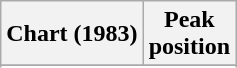<table class="wikitable plainrowheaders sortable" style="text-align:center;">
<tr>
<th scope="col">Chart (1983)</th>
<th scope="col">Peak<br>position</th>
</tr>
<tr>
</tr>
<tr>
</tr>
<tr>
</tr>
<tr>
</tr>
<tr>
</tr>
<tr>
</tr>
</table>
